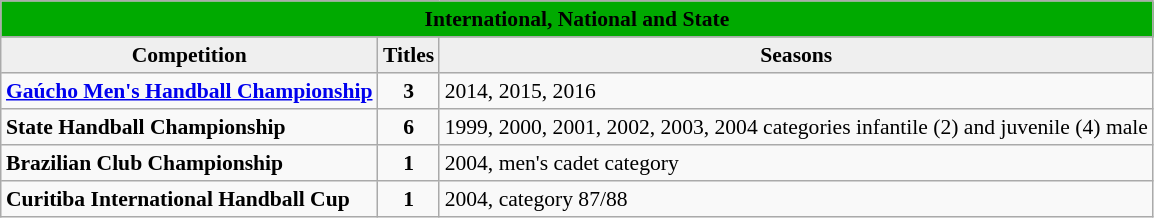<table border="2" cellpadding="3" cellspacing="0" style="margin: 1em 1em 1em 0; background: #f9f9f9; border: 1px #aaa solid; border-collapse: collapse; font-size: 90%;">
<tr bgcolor="#CCCCCC" align="center">
<th colspan="3" style="background: #00AA00;"><span>International, National and State</span></th>
</tr>
<tr bgcolor="#EFEFEF" align="center">
<td><span> <strong>Competition</strong></span></td>
<td><span><strong>Titles</strong></span></td>
<td><span> <strong>Seasons</strong></span></td>
</tr>
<tr>
<td><strong><a href='#'>Gaúcho Men's Handball Championship</a></strong></td>
<th align="center"><strong>3</strong></th>
<td>2014, 2015, 2016</td>
</tr>
<tr>
<td><strong>State Handball Championship</strong></td>
<th align="center"><strong>6</strong></th>
<td>1999, 2000, 2001, 2002, 2003, 2004 categories infantile (2) and juvenile (4) male</td>
</tr>
<tr>
<td><strong>Brazilian Club Championship</strong></td>
<th align="center"><strong>1</strong></th>
<td>2004, men's cadet category</td>
</tr>
<tr>
<td><strong>Curitiba International Handball Cup</strong></td>
<th align="center"><strong>1</strong></th>
<td>2004, category 87/88</td>
</tr>
</table>
